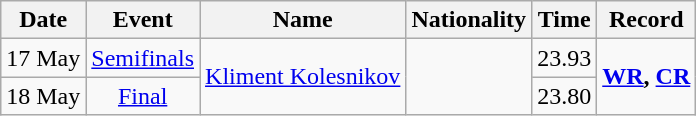<table class="wikitable" style=text-align:center>
<tr>
<th>Date</th>
<th>Event</th>
<th>Name</th>
<th>Nationality</th>
<th>Time</th>
<th>Record</th>
</tr>
<tr>
<td>17 May</td>
<td><a href='#'>Semifinals</a></td>
<td rowspan=2 align=left><a href='#'>Kliment Kolesnikov</a></td>
<td rowspan=2 align=left></td>
<td>23.93</td>
<td rowspan=2><strong><a href='#'>WR</a>, <a href='#'>CR</a></strong></td>
</tr>
<tr>
<td>18 May</td>
<td><a href='#'>Final</a></td>
<td>23.80</td>
</tr>
</table>
